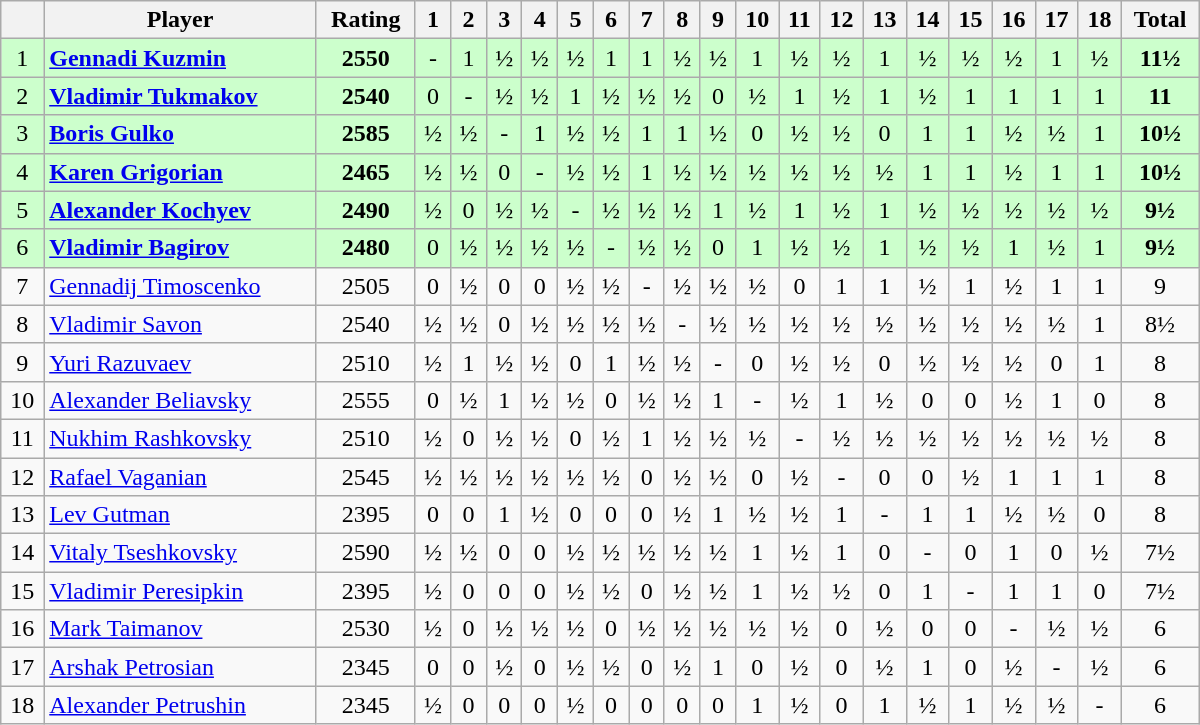<table class="wikitable" border="1" width="800px">
<tr>
<th></th>
<th>Player</th>
<th>Rating</th>
<th>1</th>
<th>2</th>
<th>3</th>
<th>4</th>
<th>5</th>
<th>6</th>
<th>7</th>
<th>8</th>
<th>9</th>
<th>10</th>
<th>11</th>
<th>12</th>
<th>13</th>
<th>14</th>
<th>15</th>
<th>16</th>
<th>17</th>
<th>18</th>
<th>Total</th>
</tr>
<tr align=center style="background:#ccffcc;">
<td>1</td>
<td align=left> <strong><a href='#'>Gennadi Kuzmin</a></strong></td>
<td><strong>2550</strong></td>
<td>-</td>
<td>1</td>
<td>½</td>
<td>½</td>
<td>½</td>
<td>1</td>
<td>1</td>
<td>½</td>
<td>½</td>
<td>1</td>
<td>½</td>
<td>½</td>
<td>1</td>
<td>½</td>
<td>½</td>
<td>½</td>
<td>1</td>
<td>½</td>
<td align=center><strong>11½</strong></td>
</tr>
<tr align=center style="background:#ccffcc;">
<td>2</td>
<td align=left> <strong><a href='#'>Vladimir Tukmakov</a></strong></td>
<td><strong>2540</strong></td>
<td>0</td>
<td>-</td>
<td>½</td>
<td>½</td>
<td>1</td>
<td>½</td>
<td>½</td>
<td>½</td>
<td>0</td>
<td>½</td>
<td>1</td>
<td>½</td>
<td>1</td>
<td>½</td>
<td>1</td>
<td>1</td>
<td>1</td>
<td>1</td>
<td align=center><strong>11</strong></td>
</tr>
<tr align=center style="background:#ccffcc;">
<td>3</td>
<td align=left> <strong><a href='#'>Boris Gulko</a></strong></td>
<td><strong>2585</strong></td>
<td>½</td>
<td>½</td>
<td>-</td>
<td>1</td>
<td>½</td>
<td>½</td>
<td>1</td>
<td>1</td>
<td>½</td>
<td>0</td>
<td>½</td>
<td>½</td>
<td>0</td>
<td>1</td>
<td>1</td>
<td>½</td>
<td>½</td>
<td>1</td>
<td align=center><strong>10½</strong></td>
</tr>
<tr align=center style="background:#ccffcc;">
<td>4</td>
<td align=left> <strong><a href='#'>Karen Grigorian</a></strong></td>
<td><strong>2465</strong></td>
<td>½</td>
<td>½</td>
<td>0</td>
<td>-</td>
<td>½</td>
<td>½</td>
<td>1</td>
<td>½</td>
<td>½</td>
<td>½</td>
<td>½</td>
<td>½</td>
<td>½</td>
<td>1</td>
<td>1</td>
<td>½</td>
<td>1</td>
<td>1</td>
<td align=center><strong>10½</strong></td>
</tr>
<tr align=center style="background:#ccffcc;">
<td>5</td>
<td align=left> <strong><a href='#'>Alexander Kochyev</a></strong></td>
<td><strong>2490</strong></td>
<td>½</td>
<td>0</td>
<td>½</td>
<td>½</td>
<td>-</td>
<td>½</td>
<td>½</td>
<td>½</td>
<td>1</td>
<td>½</td>
<td>1</td>
<td>½</td>
<td>1</td>
<td>½</td>
<td>½</td>
<td>½</td>
<td>½</td>
<td>½</td>
<td align=center><strong>9½</strong></td>
</tr>
<tr align=center style="background:#ccffcc;">
<td>6</td>
<td align=left> <strong><a href='#'>Vladimir Bagirov</a></strong></td>
<td><strong>2480</strong></td>
<td>0</td>
<td>½</td>
<td>½</td>
<td>½</td>
<td>½</td>
<td>-</td>
<td>½</td>
<td>½</td>
<td>0</td>
<td>1</td>
<td>½</td>
<td>½</td>
<td>1</td>
<td>½</td>
<td>½</td>
<td>1</td>
<td>½</td>
<td>1</td>
<td align=center><strong>9½</strong></td>
</tr>
<tr align=center>
<td>7</td>
<td align=left> <a href='#'>Gennadij Timoscenko</a></td>
<td>2505</td>
<td>0</td>
<td>½</td>
<td>0</td>
<td>0</td>
<td>½</td>
<td>½</td>
<td>-</td>
<td>½</td>
<td>½</td>
<td>½</td>
<td>0</td>
<td>1</td>
<td>1</td>
<td>½</td>
<td>1</td>
<td>½</td>
<td>1</td>
<td>1</td>
<td align=center>9</td>
</tr>
<tr align=center>
<td>8</td>
<td align=left> <a href='#'>Vladimir Savon</a></td>
<td>2540</td>
<td>½</td>
<td>½</td>
<td>0</td>
<td>½</td>
<td>½</td>
<td>½</td>
<td>½</td>
<td>-</td>
<td>½</td>
<td>½</td>
<td>½</td>
<td>½</td>
<td>½</td>
<td>½</td>
<td>½</td>
<td>½</td>
<td>½</td>
<td>1</td>
<td align=center>8½</td>
</tr>
<tr align=center>
<td>9</td>
<td align=left> <a href='#'>Yuri Razuvaev</a></td>
<td>2510</td>
<td>½</td>
<td>1</td>
<td>½</td>
<td>½</td>
<td>0</td>
<td>1</td>
<td>½</td>
<td>½</td>
<td>-</td>
<td>0</td>
<td>½</td>
<td>½</td>
<td>0</td>
<td>½</td>
<td>½</td>
<td>½</td>
<td>0</td>
<td>1</td>
<td align=center>8</td>
</tr>
<tr align=center>
<td>10</td>
<td align=left> <a href='#'>Alexander Beliavsky</a></td>
<td>2555</td>
<td>0</td>
<td>½</td>
<td>1</td>
<td>½</td>
<td>½</td>
<td>0</td>
<td>½</td>
<td>½</td>
<td>1</td>
<td>-</td>
<td>½</td>
<td>1</td>
<td>½</td>
<td>0</td>
<td>0</td>
<td>½</td>
<td>1</td>
<td>0</td>
<td align=center>8</td>
</tr>
<tr align=center>
<td>11</td>
<td align=left> <a href='#'>Nukhim Rashkovsky</a></td>
<td>2510</td>
<td>½</td>
<td>0</td>
<td>½</td>
<td>½</td>
<td>0</td>
<td>½</td>
<td>1</td>
<td>½</td>
<td>½</td>
<td>½</td>
<td>-</td>
<td>½</td>
<td>½</td>
<td>½</td>
<td>½</td>
<td>½</td>
<td>½</td>
<td>½</td>
<td align=center>8</td>
</tr>
<tr align=center>
<td>12</td>
<td align=left> <a href='#'>Rafael Vaganian</a></td>
<td>2545</td>
<td>½</td>
<td>½</td>
<td>½</td>
<td>½</td>
<td>½</td>
<td>½</td>
<td>0</td>
<td>½</td>
<td>½</td>
<td>0</td>
<td>½</td>
<td>-</td>
<td>0</td>
<td>0</td>
<td>½</td>
<td>1</td>
<td>1</td>
<td>1</td>
<td align=center>8</td>
</tr>
<tr align=center>
<td>13</td>
<td align=left> <a href='#'>Lev Gutman</a></td>
<td>2395</td>
<td>0</td>
<td>0</td>
<td>1</td>
<td>½</td>
<td>0</td>
<td>0</td>
<td>0</td>
<td>½</td>
<td>1</td>
<td>½</td>
<td>½</td>
<td>1</td>
<td>-</td>
<td>1</td>
<td>1</td>
<td>½</td>
<td>½</td>
<td>0</td>
<td align=center>8</td>
</tr>
<tr align=center>
<td>14</td>
<td align=left> <a href='#'>Vitaly Tseshkovsky</a></td>
<td>2590</td>
<td>½</td>
<td>½</td>
<td>0</td>
<td>0</td>
<td>½</td>
<td>½</td>
<td>½</td>
<td>½</td>
<td>½</td>
<td>1</td>
<td>½</td>
<td>1</td>
<td>0</td>
<td>-</td>
<td>0</td>
<td>1</td>
<td>0</td>
<td>½</td>
<td align=center>7½</td>
</tr>
<tr align=center>
<td>15</td>
<td align=left> <a href='#'>Vladimir Peresipkin</a></td>
<td>2395</td>
<td>½</td>
<td>0</td>
<td>0</td>
<td>0</td>
<td>½</td>
<td>½</td>
<td>0</td>
<td>½</td>
<td>½</td>
<td>1</td>
<td>½</td>
<td>½</td>
<td>0</td>
<td>1</td>
<td>-</td>
<td>1</td>
<td>1</td>
<td>0</td>
<td align=center>7½</td>
</tr>
<tr align=center>
<td>16</td>
<td align=left> <a href='#'>Mark Taimanov</a></td>
<td>2530</td>
<td>½</td>
<td>0</td>
<td>½</td>
<td>½</td>
<td>½</td>
<td>0</td>
<td>½</td>
<td>½</td>
<td>½</td>
<td>½</td>
<td>½</td>
<td>0</td>
<td>½</td>
<td>0</td>
<td>0</td>
<td>-</td>
<td>½</td>
<td>½</td>
<td align=center>6</td>
</tr>
<tr align=center>
<td>17</td>
<td align=left> <a href='#'>Arshak Petrosian</a></td>
<td>2345</td>
<td>0</td>
<td>0</td>
<td>½</td>
<td>0</td>
<td>½</td>
<td>½</td>
<td>0</td>
<td>½</td>
<td>1</td>
<td>0</td>
<td>½</td>
<td>0</td>
<td>½</td>
<td>1</td>
<td>0</td>
<td>½</td>
<td>-</td>
<td>½</td>
<td align=center>6</td>
</tr>
<tr align=center>
<td>18</td>
<td align=left> <a href='#'>Alexander Petrushin</a></td>
<td>2345</td>
<td>½</td>
<td>0</td>
<td>0</td>
<td>0</td>
<td>½</td>
<td>0</td>
<td>0</td>
<td>0</td>
<td>0</td>
<td>1</td>
<td>½</td>
<td>0</td>
<td>1</td>
<td>½</td>
<td>1</td>
<td>½</td>
<td>½</td>
<td>-</td>
<td align=center>6</td>
</tr>
</table>
